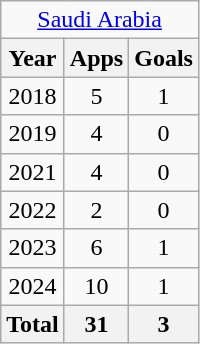<table class="wikitable" style="text-align:center">
<tr>
<td colspan=3><a href='#'>Saudi Arabia</a></td>
</tr>
<tr>
<th>Year</th>
<th>Apps</th>
<th>Goals</th>
</tr>
<tr>
<td>2018</td>
<td>5</td>
<td>1</td>
</tr>
<tr>
<td>2019</td>
<td>4</td>
<td>0</td>
</tr>
<tr>
<td>2021</td>
<td>4</td>
<td>0</td>
</tr>
<tr>
<td>2022</td>
<td>2</td>
<td>0</td>
</tr>
<tr>
<td>2023</td>
<td>6</td>
<td>1</td>
</tr>
<tr>
<td>2024</td>
<td>10</td>
<td>1</td>
</tr>
<tr>
<th>Total</th>
<th>31</th>
<th>3</th>
</tr>
</table>
